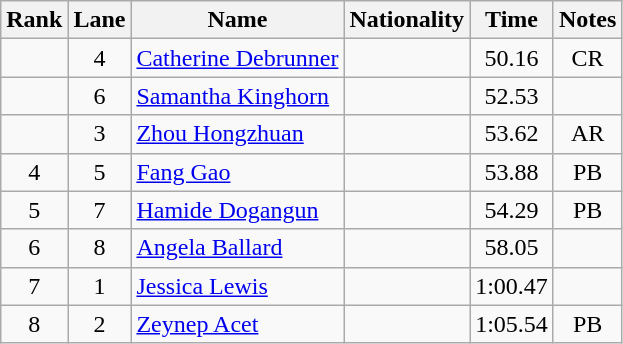<table class='wikitable sortable'  style='text-align:center'>
<tr>
<th>Rank</th>
<th>Lane</th>
<th>Name</th>
<th>Nationality</th>
<th>Time</th>
<th>Notes</th>
</tr>
<tr>
<td></td>
<td>4</td>
<td align=left><a href='#'>Catherine Debrunner </a></td>
<td align=left></td>
<td>50.16</td>
<td>CR</td>
</tr>
<tr>
<td></td>
<td>6</td>
<td align=left><a href='#'>Samantha Kinghorn </a></td>
<td align=left></td>
<td>52.53</td>
<td></td>
</tr>
<tr>
<td></td>
<td>3</td>
<td align=left><a href='#'>Zhou  Hongzhuan  </a></td>
<td align=left></td>
<td>53.62</td>
<td>AR</td>
</tr>
<tr>
<td>4</td>
<td>5</td>
<td align=left><a href='#'>Fang Gao </a></td>
<td align=left></td>
<td>53.88</td>
<td>PB</td>
</tr>
<tr>
<td>5</td>
<td>7</td>
<td align=left><a href='#'>Hamide Dogangun  </a></td>
<td align=left></td>
<td>54.29</td>
<td>PB</td>
</tr>
<tr>
<td>6</td>
<td>8</td>
<td align=left><a href='#'>Angela Ballard  </a></td>
<td align=left></td>
<td>58.05</td>
<td></td>
</tr>
<tr>
<td>7</td>
<td>1</td>
<td align=left><a href='#'>Jessica Lewis</a></td>
<td align=left></td>
<td>1:00.47</td>
<td></td>
</tr>
<tr>
<td>8</td>
<td>2</td>
<td align=left><a href='#'>Zeynep Acet </a></td>
<td align=left></td>
<td>1:05.54</td>
<td>PB</td>
</tr>
</table>
